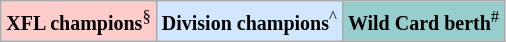<table class="wikitable">
<tr>
<td bgcolor="#ffcccc"><small><strong>XFL champions</strong><sup>§</sup></small></td>
<td bgcolor="#d0e7ff"><small><strong>Division champions</strong><sup>^</sup></small></td>
<td bgcolor="#96cdcd"><small><strong>Wild Card berth</strong><sup>#</sup></small></td>
</tr>
</table>
